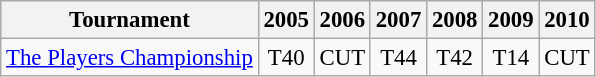<table class="wikitable" style="font-size:95%;text-align:center;">
<tr>
<th>Tournament</th>
<th>2005</th>
<th>2006</th>
<th>2007</th>
<th>2008</th>
<th>2009</th>
<th>2010</th>
</tr>
<tr>
<td align=left><a href='#'>The Players Championship</a></td>
<td>T40</td>
<td>CUT</td>
<td>T44</td>
<td>T42</td>
<td>T14</td>
<td>CUT</td>
</tr>
</table>
